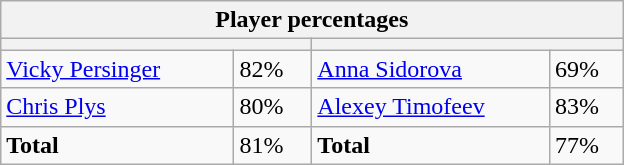<table class="wikitable">
<tr>
<th colspan=4 width=400>Player percentages</th>
</tr>
<tr>
<th colspan=2 width=200 style="white-space:nowrap;"></th>
<th colspan=2 width=200 style="white-space:nowrap;"></th>
</tr>
<tr>
<td><a href='#'>Vicky Persinger</a></td>
<td>82%</td>
<td><a href='#'>Anna Sidorova</a></td>
<td>69%</td>
</tr>
<tr>
<td><a href='#'>Chris Plys</a></td>
<td>80%</td>
<td><a href='#'>Alexey Timofeev</a></td>
<td>83%</td>
</tr>
<tr>
<td><strong>Total</strong></td>
<td>81%</td>
<td><strong>Total</strong></td>
<td>77%</td>
</tr>
</table>
